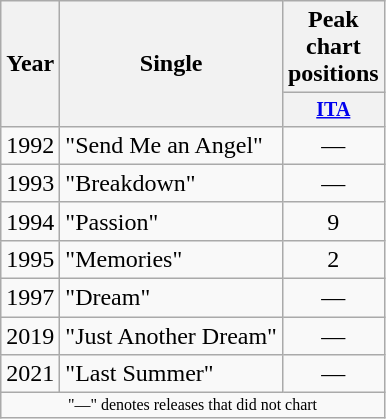<table class="wikitable" style="text-align:center;">
<tr>
<th rowspan="2">Year</th>
<th rowspan="2">Single</th>
<th colspan="1">Peak chart positions</th>
</tr>
<tr style="font-size:smaller;">
<th width="35"><a href='#'>ITA</a><br></th>
</tr>
<tr>
<td>1992</td>
<td align="left">"Send Me an Angel"</td>
<td>—</td>
</tr>
<tr>
<td>1993</td>
<td align="left">"Breakdown"</td>
<td>—</td>
</tr>
<tr>
<td>1994</td>
<td align="left">"Passion"</td>
<td>9</td>
</tr>
<tr>
<td>1995</td>
<td align="left">"Memories"</td>
<td>2</td>
</tr>
<tr>
<td>1997</td>
<td align="left">"Dream"</td>
<td>—</td>
</tr>
<tr>
<td>2019</td>
<td align="left">"Just Another Dream"</td>
<td>—</td>
</tr>
<tr>
<td>2021</td>
<td align="left">"Last Summer"</td>
<td>—</td>
</tr>
<tr>
<td colspan="15" style="font-size:8pt">"—" denotes releases that did not chart</td>
</tr>
</table>
